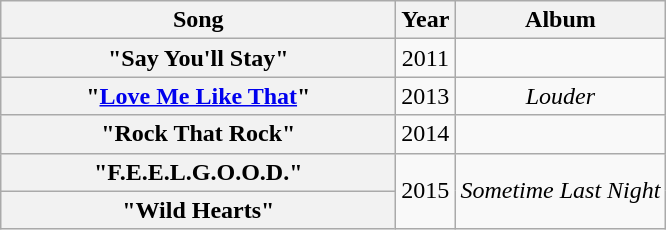<table class="wikitable plainrowheaders" style="text-align:center;" border="1">
<tr>
<th scope="col" style="width:16em;">Song</th>
<th scope="col">Year</th>
<th scope="col">Album</th>
</tr>
<tr>
<th scope="row">"Say You'll Stay"</th>
<td>2011</td>
<td></td>
</tr>
<tr>
<th scope="row">"<a href='#'>Love Me Like That</a>"</th>
<td>2013</td>
<td><em>Louder</em></td>
</tr>
<tr>
<th scope="row">"Rock That Rock"</th>
<td>2014</td>
<td></td>
</tr>
<tr>
<th scope="row">"F.E.E.L.G.O.O.D."</th>
<td rowspan="2">2015</td>
<td rowspan="2"><em>Sometime Last Night</em></td>
</tr>
<tr>
<th scope="row">"Wild Hearts"</th>
</tr>
</table>
